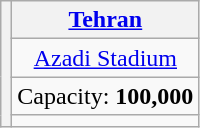<table class="wikitable" style="text-align:center">
<tr>
<th rowspan=4></th>
<th><a href='#'>Tehran</a></th>
</tr>
<tr>
<td><a href='#'>Azadi Stadium</a></td>
</tr>
<tr>
<td>Capacity: <strong>100,000</strong></td>
</tr>
<tr>
<td></td>
</tr>
</table>
